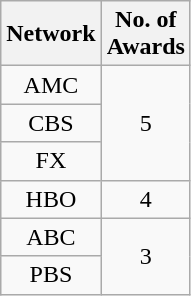<table class="wikitable">
<tr>
<th>Network</th>
<th>No. of<br>Awards</th>
</tr>
<tr style="text-align:center">
<td>AMC</td>
<td rowspan="3">5</td>
</tr>
<tr style="text-align:center">
<td>CBS</td>
</tr>
<tr style="text-align:center">
<td>FX</td>
</tr>
<tr style="text-align:center">
<td>HBO</td>
<td>4</td>
</tr>
<tr style="text-align:center">
<td>ABC</td>
<td rowspan="2">3</td>
</tr>
<tr style="text-align:center">
<td>PBS</td>
</tr>
</table>
